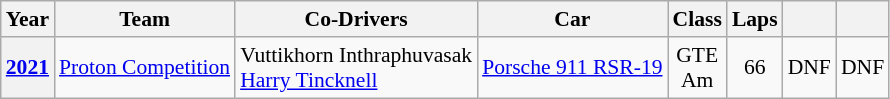<table class="wikitable" style="text-align:center; font-size:90%">
<tr>
<th>Year</th>
<th>Team</th>
<th>Co-Drivers</th>
<th>Car</th>
<th>Class</th>
<th>Laps</th>
<th></th>
<th></th>
</tr>
<tr>
<th><a href='#'>2021</a></th>
<td align="left"> <a href='#'>Proton Competition</a></td>
<td align="left"> Vuttikhorn Inthraphuvasak<br> <a href='#'>Harry Tincknell</a></td>
<td align="left"><a href='#'>Porsche 911 RSR-19</a></td>
<td>GTE<br>Am</td>
<td>66</td>
<td>DNF</td>
<td>DNF</td>
</tr>
</table>
